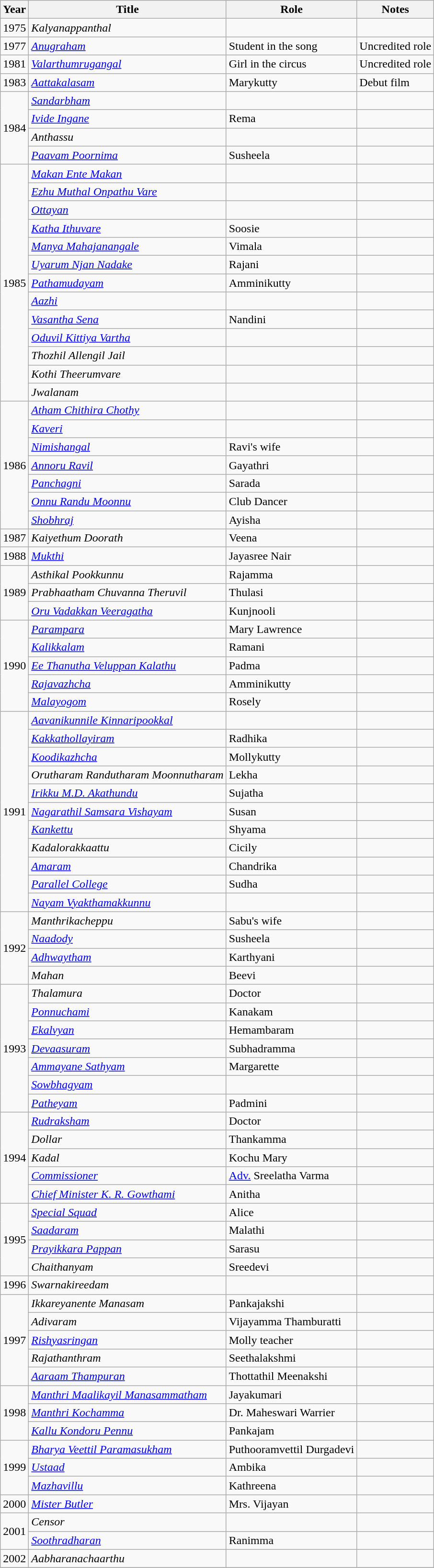<table class="wikitable sortable">
<tr>
<th>Year</th>
<th>Title</th>
<th>Role</th>
<th class="unsortable">Notes</th>
</tr>
<tr>
<td>1975</td>
<td><em>Kalyanappanthal</em></td>
<td></td>
<td></td>
</tr>
<tr>
<td>1977</td>
<td><em><a href='#'>Anugraham</a></em></td>
<td>Student in the song</td>
<td>Uncredited role</td>
</tr>
<tr>
<td>1981</td>
<td><em><a href='#'>Valarthumrugangal</a></em></td>
<td>Girl in the circus</td>
<td>Uncredited role</td>
</tr>
<tr>
<td>1983</td>
<td><em><a href='#'>Aattakalasam</a></em></td>
<td>Marykutty</td>
<td>Debut film</td>
</tr>
<tr>
<td rowspan=4>1984</td>
<td><em><a href='#'>Sandarbham</a></em></td>
<td></td>
<td></td>
</tr>
<tr>
<td><em><a href='#'>Ivide Ingane</a></em></td>
<td>Rema</td>
<td></td>
</tr>
<tr>
<td><em>Anthassu</em></td>
<td></td>
<td></td>
</tr>
<tr>
<td><em><a href='#'>Paavam Poornima</a></em></td>
<td>Susheela</td>
<td></td>
</tr>
<tr>
<td rowspan=13>1985</td>
<td><em><a href='#'>Makan Ente Makan</a></em></td>
<td></td>
<td></td>
</tr>
<tr>
<td><em><a href='#'>Ezhu Muthal Onpathu Vare</a></em></td>
<td></td>
<td></td>
</tr>
<tr>
<td><em><a href='#'>Ottayan</a></em></td>
<td></td>
<td></td>
</tr>
<tr>
<td><em><a href='#'>Katha Ithuvare</a></em></td>
<td>Soosie</td>
<td></td>
</tr>
<tr>
<td><em><a href='#'>Manya Mahajanangale</a></em></td>
<td>Vimala</td>
<td></td>
</tr>
<tr>
<td><em><a href='#'>Uyarum Njan Nadake</a></em></td>
<td>Rajani</td>
<td></td>
</tr>
<tr>
<td><em><a href='#'>Pathamudayam</a></em></td>
<td>Amminikutty</td>
<td></td>
</tr>
<tr>
<td><em><a href='#'>Aazhi</a></em></td>
<td></td>
<td></td>
</tr>
<tr>
<td><em><a href='#'>Vasantha Sena</a></em></td>
<td>Nandini</td>
<td></td>
</tr>
<tr>
<td><em><a href='#'>Oduvil Kittiya Vartha</a></em></td>
<td></td>
<td></td>
</tr>
<tr>
<td><em>Thozhil Allengil Jail</em></td>
<td></td>
<td></td>
</tr>
<tr>
<td><em>Kothi Theerumvare</em></td>
<td></td>
<td></td>
</tr>
<tr>
<td><em>Jwalanam</em></td>
<td></td>
<td></td>
</tr>
<tr>
<td rowspan=7>1986</td>
<td><em><a href='#'>Atham Chithira Chothy</a></em></td>
<td></td>
<td></td>
</tr>
<tr>
<td><em><a href='#'>Kaveri</a></em></td>
<td></td>
<td></td>
</tr>
<tr>
<td><em><a href='#'>Nimishangal</a></em></td>
<td>Ravi's wife</td>
<td></td>
</tr>
<tr>
<td><em><a href='#'>Annoru Ravil</a></em></td>
<td>Gayathri</td>
<td></td>
</tr>
<tr>
<td><em><a href='#'>Panchagni</a></em></td>
<td>Sarada</td>
<td></td>
</tr>
<tr>
<td><em><a href='#'>Onnu Randu Moonnu</a></em></td>
<td>Club Dancer</td>
<td></td>
</tr>
<tr>
<td><em><a href='#'>Shobhraj</a></em></td>
<td>Ayisha</td>
<td></td>
</tr>
<tr>
<td>1987</td>
<td><em>Kaiyethum Doorath</em></td>
<td>Veena</td>
<td></td>
</tr>
<tr>
<td>1988</td>
<td><em><a href='#'>Mukthi</a></em></td>
<td>Jayasree Nair</td>
<td></td>
</tr>
<tr>
<td rowspan=3>1989</td>
<td><em>Asthikal Pookkunnu</em></td>
<td>Rajamma</td>
<td></td>
</tr>
<tr>
<td><em>Prabhaatham Chuvanna Theruvil</em></td>
<td>Thulasi</td>
<td></td>
</tr>
<tr>
<td><em><a href='#'>Oru Vadakkan Veeragatha</a></em></td>
<td>Kunjnooli</td>
<td></td>
</tr>
<tr>
<td rowspan=5>1990</td>
<td><em><a href='#'>Parampara</a></em></td>
<td>Mary Lawrence</td>
<td></td>
</tr>
<tr>
<td><em><a href='#'>Kalikkalam</a></em></td>
<td>Ramani</td>
<td></td>
</tr>
<tr>
<td><em><a href='#'>Ee Thanutha Veluppan Kalathu</a></em></td>
<td>Padma</td>
<td></td>
</tr>
<tr>
<td><em><a href='#'>Rajavazhcha</a></em></td>
<td>Amminikutty</td>
<td></td>
</tr>
<tr>
<td><em><a href='#'>Malayogom</a></em></td>
<td>Rosely</td>
<td></td>
</tr>
<tr>
<td rowspan=11>1991</td>
<td><em><a href='#'>Aavanikunnile Kinnaripookkal</a></em></td>
<td></td>
<td></td>
</tr>
<tr>
<td><em><a href='#'>Kakkathollayiram</a></em></td>
<td>Radhika</td>
<td></td>
</tr>
<tr>
<td><em><a href='#'>Koodikazhcha</a></em></td>
<td>Mollykutty</td>
<td></td>
</tr>
<tr>
<td><em>Orutharam Randutharam Moonnutharam</em></td>
<td>Lekha</td>
<td></td>
</tr>
<tr>
<td><em><a href='#'>Irikku M.D. Akathundu</a></em></td>
<td>Sujatha</td>
<td></td>
</tr>
<tr>
<td><em><a href='#'>Nagarathil Samsara Vishayam</a></em></td>
<td>Susan</td>
<td></td>
</tr>
<tr>
<td><em><a href='#'>Kankettu</a></em></td>
<td>Shyama</td>
<td></td>
</tr>
<tr>
<td><em>Kadalorakkaattu</em></td>
<td>Cicily</td>
<td></td>
</tr>
<tr>
<td><em><a href='#'>Amaram</a></em></td>
<td>Chandrika</td>
<td></td>
</tr>
<tr>
<td><em><a href='#'>Parallel College</a></em></td>
<td>Sudha</td>
<td></td>
</tr>
<tr>
<td><em><a href='#'>Nayam Vyakthamakkunnu</a></em></td>
<td></td>
<td></td>
</tr>
<tr>
<td rowspan=4>1992</td>
<td><em>Manthrikacheppu</em></td>
<td>Sabu's wife</td>
<td></td>
</tr>
<tr>
<td><em><a href='#'>Naadody</a></em></td>
<td>Susheela</td>
<td></td>
</tr>
<tr>
<td><em><a href='#'>Adhwaytham</a></em></td>
<td>Karthyani</td>
<td></td>
</tr>
<tr>
<td><em>Mahan</em></td>
<td>Beevi</td>
<td></td>
</tr>
<tr>
<td rowspan=7>1993</td>
<td><em>Thalamura</em></td>
<td>Doctor</td>
<td></td>
</tr>
<tr>
<td><em><a href='#'>Ponnuchami</a></em></td>
<td>Kanakam</td>
<td></td>
</tr>
<tr>
<td><em><a href='#'>Ekalvyan</a></em></td>
<td>Hemambaram</td>
<td></td>
</tr>
<tr>
<td><em><a href='#'>Devaasuram</a></em></td>
<td>Subhadramma</td>
<td></td>
</tr>
<tr>
<td><em><a href='#'>Ammayane Sathyam</a></em></td>
<td>Margarette</td>
<td></td>
</tr>
<tr>
<td><em><a href='#'>Sowbhagyam</a></em></td>
<td></td>
<td></td>
</tr>
<tr>
<td><em><a href='#'>Patheyam</a></em></td>
<td>Padmini</td>
<td></td>
</tr>
<tr>
<td rowspan=5>1994</td>
<td><em><a href='#'>Rudraksham</a></em></td>
<td>Doctor</td>
<td></td>
</tr>
<tr>
<td><em>Dollar</em></td>
<td>Thankamma</td>
<td></td>
</tr>
<tr>
<td><em>Kadal</em></td>
<td>Kochu Mary</td>
<td></td>
</tr>
<tr>
<td><em><a href='#'>Commissioner</a></em></td>
<td><a href='#'>Adv.</a> Sreelatha Varma</td>
<td></td>
</tr>
<tr>
<td><em><a href='#'>Chief Minister K. R. Gowthami</a></em></td>
<td>Anitha</td>
<td></td>
</tr>
<tr>
<td rowspan=4>1995</td>
<td><em><a href='#'>Special Squad</a></em></td>
<td>Alice</td>
<td></td>
</tr>
<tr>
<td><em><a href='#'>Saadaram</a></em></td>
<td>Malathi</td>
<td></td>
</tr>
<tr>
<td><em><a href='#'>Prayikkara Pappan</a></em></td>
<td>Sarasu</td>
<td></td>
</tr>
<tr>
<td><em>Chaithanyam</em></td>
<td>Sreedevi</td>
<td></td>
</tr>
<tr>
<td>1996</td>
<td><em>Swarnakireedam</em></td>
<td></td>
<td></td>
</tr>
<tr>
<td rowspan=5>1997</td>
<td><em>Ikkareyanente Manasam</em></td>
<td>Pankajakshi</td>
<td></td>
</tr>
<tr>
<td><em>Adivaram</em></td>
<td>Vijayamma Thamburatti</td>
<td></td>
</tr>
<tr>
<td><em><a href='#'>Rishyasringan</a></em></td>
<td>Molly teacher</td>
<td></td>
</tr>
<tr>
<td><em>Rajathanthram</em></td>
<td>Seethalakshmi</td>
<td></td>
</tr>
<tr>
<td><em><a href='#'>Aaraam Thampuran</a></em></td>
<td>Thottathil Meenakshi</td>
<td></td>
</tr>
<tr>
<td rowspan=3>1998</td>
<td><em><a href='#'>Manthri Maalikayil Manasammatham</a></em></td>
<td>Jayakumari</td>
<td></td>
</tr>
<tr>
<td><em><a href='#'>Manthri Kochamma</a></em></td>
<td>Dr. Maheswari Warrier</td>
<td></td>
</tr>
<tr>
<td><em><a href='#'>Kallu Kondoru Pennu</a></em></td>
<td>Pankajam</td>
<td></td>
</tr>
<tr>
<td rowspan=3>1999</td>
<td><em><a href='#'>Bharya Veettil Paramasukham</a></em></td>
<td>Puthooramvettil Durgadevi</td>
<td></td>
</tr>
<tr>
<td><em><a href='#'>Ustaad</a></em></td>
<td>Ambika</td>
<td></td>
</tr>
<tr>
<td><em><a href='#'>Mazhavillu</a></em></td>
<td>Kathreena</td>
<td></td>
</tr>
<tr>
<td>2000</td>
<td><em><a href='#'>Mister Butler</a></em></td>
<td>Mrs. Vijayan</td>
<td></td>
</tr>
<tr>
<td rowspan=2>2001</td>
<td><em>Censor</em></td>
<td></td>
<td></td>
</tr>
<tr>
<td><em><a href='#'>Soothradharan</a></em></td>
<td>Ranimma</td>
<td></td>
</tr>
<tr>
<td>2002</td>
<td><em>Aabharanachaarthu</em></td>
<td></td>
<td></td>
</tr>
<tr>
</tr>
</table>
